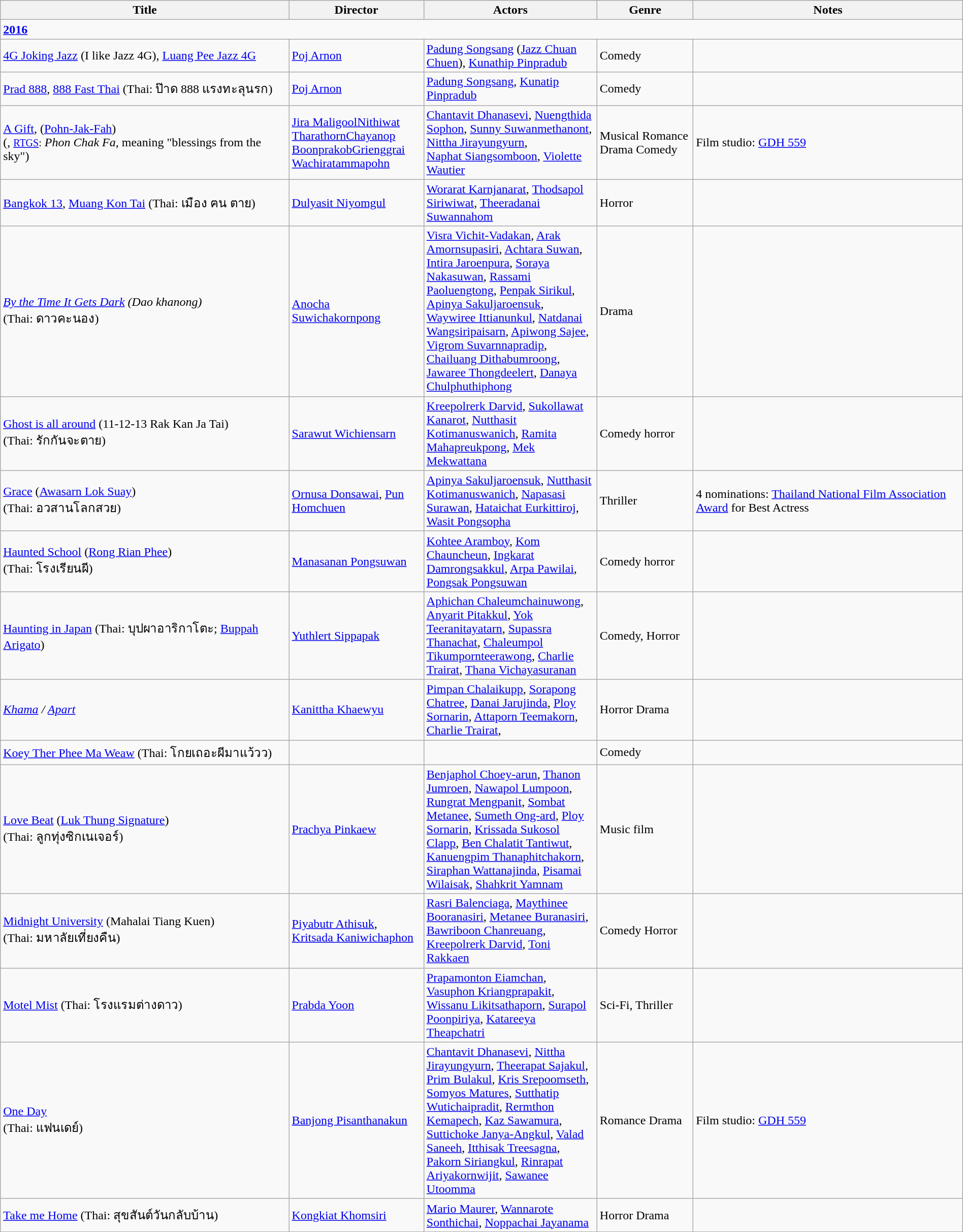<table class="wikitable sortable" style="width:100%;">
<tr>
<th style="width:30%;">Title</th>
<th style="width:14%;">Director</th>
<th style="width:18%;">Actors</th>
<th style="width:10%;">Genre</th>
<th style="width:28%;">Notes</th>
</tr>
<tr>
<td colspan="5" ><strong><a href='#'>2016</a></strong></td>
</tr>
<tr>
<td><a href='#'>4G Joking Jazz</a> (I like Jazz 4G), <a href='#'>Luang Pee Jazz 4G</a></td>
<td><a href='#'>Poj Arnon</a></td>
<td><a href='#'>Padung Songsang</a> (<a href='#'>Jazz Chuan Chuen</a>), <a href='#'>Kunathip Pinpradub</a></td>
<td>Comedy</td>
<td></td>
</tr>
<tr>
<td><a href='#'>Prad 888</a>, <a href='#'>888 Fast Thai</a> (Thai: ป๊าด 888 แรงทะลุนรก)</td>
<td><a href='#'>Poj Arnon</a></td>
<td><a href='#'>Padung Songsang</a>, <a href='#'>Kunatip Pinpradub</a></td>
<td>Comedy</td>
<td></td>
</tr>
<tr>
<td><a href='#'>A Gift</a>, (<a href='#'>Pohn-Jak-Fah</a>)<br>(, <small><a href='#'>RTGS</a>:</small> <em>Phon Chak Fa</em>, meaning "blessings from the sky")</td>
<td><a href='#'>Jira Maligool</a><a href='#'>Nithiwat Tharathorn</a><a href='#'>Chayanop Boonprakob</a><a href='#'>Grienggrai Wachiratammapohn</a></td>
<td><a href='#'>Chantavit Dhanasevi</a>, <a href='#'>Nuengthida Sophon</a>, <a href='#'>Sunny Suwanmethanont</a>, <a href='#'>Nittha Jirayungyurn</a>,<br><a href='#'>Naphat Siangsomboon</a>, <a href='#'>Violette Wautier</a></td>
<td>Musical Romance Drama Comedy</td>
<td>Film studio: <a href='#'>GDH 559</a></td>
</tr>
<tr>
<td><a href='#'>Bangkok 13</a>, <a href='#'>Muang Kon Tai</a>  (Thai: เมือง ฅน ตาย)</td>
<td><a href='#'>Dulyasit Niyomgul</a></td>
<td><a href='#'>Worarat Karnjanarat</a>, <a href='#'>Thodsapol Siriwiwat</a>, <a href='#'>Theeradanai Suwannahom</a></td>
<td>Horror</td>
<td></td>
</tr>
<tr>
<td><em><a href='#'>By the Time It Gets Dark</a> (Dao khanong)</em><br>(Thai: ดาวคะนอง)</td>
<td><a href='#'>Anocha Suwichakornpong</a></td>
<td><a href='#'>Visra Vichit-Vadakan</a>, <a href='#'>Arak Amornsupasiri</a>, <a href='#'>Achtara Suwan</a>, <a href='#'>Intira Jaroenpura</a>, <a href='#'>Soraya Nakasuwan</a>, <a href='#'>Rassami Paoluengtong</a>, <a href='#'>Penpak Sirikul</a>, <a href='#'>Apinya Sakuljaroensuk</a>, <a href='#'>Waywiree Ittianunkul</a>, <a href='#'>Natdanai Wangsiripaisarn</a>, <a href='#'>Apiwong Sajee</a>, <a href='#'>Vigrom Suvarnnapradip</a>, <a href='#'>Chailuang Dithabumroong</a>, <a href='#'>Jawaree Thongdeelert</a>, <a href='#'>Danaya Chulphuthiphong</a></td>
<td>Drama</td>
<td></td>
</tr>
<tr>
<td><a href='#'>Ghost is all around</a> (11-12-13 Rak Kan Ja Tai)<br>(Thai: รักกันจะตาย)</td>
<td><a href='#'>Sarawut Wichiensarn</a></td>
<td><a href='#'>Kreepolrerk Darvid</a>, <a href='#'>Sukollawat Kanarot</a>, <a href='#'>Nutthasit Kotimanuswanich</a>, <a href='#'>Ramita Mahapreukpong</a>, <a href='#'>Mek Mekwattana</a></td>
<td>Comedy horror</td>
<td></td>
</tr>
<tr>
<td><a href='#'>Grace</a> (<a href='#'>Awasarn Lok Suay</a>)<br>(Thai: อวสานโลกสวย)</td>
<td><a href='#'>Ornusa Donsawai</a>, <a href='#'>Pun Homchuen</a></td>
<td><a href='#'>Apinya Sakuljaroensuk</a>, <a href='#'>Nutthasit Kotimanuswanich</a>, <a href='#'>Napasasi Surawan</a>, <a href='#'>Hataichat Eurkittiroj</a>, <a href='#'>Wasit Pongsopha</a></td>
<td>Thriller</td>
<td>4 nominations: <a href='#'>Thailand National Film Association Award</a> for Best Actress</td>
</tr>
<tr>
<td><a href='#'>Haunted School</a> (<a href='#'>Rong Rian Phee</a>)<br>(Thai: โรงเรียนผี)</td>
<td><a href='#'>Manasanan Pongsuwan</a></td>
<td><a href='#'>Kohtee Aramboy</a>, <a href='#'>Kom Chauncheun</a>, <a href='#'>Ingkarat Damrongsakkul</a>, <a href='#'>Arpa Pawilai</a>, <a href='#'>Pongsak Pongsuwan</a></td>
<td>Comedy horror</td>
<td></td>
</tr>
<tr>
<td><a href='#'>Haunting in Japan</a> (Thai: บุปผาอาริกาโตะ; <a href='#'>Buppah Arigato</a>)</td>
<td><a href='#'>Yuthlert Sippapak</a></td>
<td><a href='#'>Aphichan Chaleumchainuwong</a>, <a href='#'>Anyarit Pitakkul</a>, <a href='#'>Yok Teeranitayatarn</a>, <a href='#'>Supassra Thanachat</a>, <a href='#'>Chaleumpol Tikumpornteerawong</a>, <a href='#'>Charlie Trairat</a>, <a href='#'>Thana Vichayasuranan</a></td>
<td>Comedy, Horror</td>
<td></td>
</tr>
<tr>
<td><em><a href='#'>Khama</a>  / <a href='#'>Apart</a></em></td>
<td><a href='#'>Kanittha Khaewyu</a></td>
<td><a href='#'>Pimpan Chalaikupp</a>, <a href='#'>Sorapong Chatree</a>, <a href='#'>Danai Jarujinda</a>, <a href='#'>Ploy Sornarin</a>, <a href='#'>Attaporn Teemakorn</a>, <a href='#'>Charlie Trairat</a>,</td>
<td>Horror Drama</td>
<td></td>
</tr>
<tr>
<td><a href='#'>Koey Ther Phee Ma Weaw</a> (Thai: โกยเถอะผีมาแว้วว)</td>
<td></td>
<td></td>
<td>Comedy</td>
<td></td>
</tr>
<tr>
<td><a href='#'>Love Beat</a> (<a href='#'>Luk Thung Signature</a>)<br>(Thai: ลูกทุ่งซิกเนเจอร์)</td>
<td><a href='#'>Prachya Pinkaew</a></td>
<td><a href='#'>Benjaphol Choey-arun</a>, <a href='#'>Thanon Jumroen</a>, <a href='#'>Nawapol Lumpoon</a>, <a href='#'>Rungrat Mengpanit</a>, <a href='#'>Sombat Metanee</a>, <a href='#'>Sumeth Ong-ard</a>, <a href='#'>Ploy Sornarin</a>, <a href='#'>Krissada Sukosol Clapp</a>, <a href='#'>Ben Chalatit Tantiwut</a>, <a href='#'>Kanuengpim Thanaphitchakorn</a>, <a href='#'>Siraphan Wattanajinda</a>, <a href='#'>Pisamai Wilaisak</a>, <a href='#'>Shahkrit Yamnam</a></td>
<td>Music film</td>
<td></td>
</tr>
<tr>
<td><a href='#'>Midnight University</a> (Mahalai Tiang Kuen)<br>(Thai: มหาลัยเที่ยงคืน)</td>
<td><a href='#'>Piyabutr Athisuk</a>, <a href='#'>Kritsada Kaniwichaphon</a> <br></td>
<td><a href='#'>Rasri Balenciaga</a>, <a href='#'>Maythinee Booranasiri</a>, <a href='#'>Metanee Buranasiri</a>, <a href='#'>Bawriboon Chanreuang</a>, <a href='#'>Kreepolrerk Darvid</a>, <a href='#'>Toni Rakkaen</a></td>
<td>Comedy Horror</td>
<td></td>
</tr>
<tr>
<td><a href='#'>Motel Mist</a> (Thai: โรงแรมต่างดาว)</td>
<td><a href='#'>Prabda Yoon</a></td>
<td><a href='#'>Prapamonton Eiamchan</a>, <a href='#'>Vasuphon Kriangprapakit</a>, <a href='#'>Wissanu Likitsathaporn</a>, <a href='#'>Surapol Poonpiriya</a>, <a href='#'>Katareeya Theapchatri</a></td>
<td>Sci-Fi, Thriller</td>
<td></td>
</tr>
<tr>
<td><a href='#'>One Day</a><br>(Thai: แฟนเดย์)</td>
<td><a href='#'>Banjong Pisanthanakun</a></td>
<td><a href='#'>Chantavit Dhanasevi</a>, <a href='#'>Nittha Jirayungyurn</a>, <a href='#'>Theerapat Sajakul</a>, <a href='#'>Prim Bulakul</a>, <a href='#'>Kris Srepoomseth</a>, <a href='#'>Somyos Matures</a>, <a href='#'>Sutthatip Wutichaipradit</a>, <a href='#'>Rermthon Kemapech</a>, <a href='#'>Kaz Sawamura</a>, <a href='#'>Suttichoke Janya-Angkul</a>, <a href='#'>Valad Saneeh</a>, <a href='#'>Itthisak Treesagna</a>, <a href='#'>Pakorn Siriangkul</a>, <a href='#'>Rinrapat Ariyakornwijit</a>, <a href='#'>Sawanee Utoomma</a></td>
<td>Romance Drama</td>
<td>Film studio: <a href='#'>GDH 559</a></td>
</tr>
<tr>
<td><a href='#'>Take me Home</a> (Thai: สุขสันต์วันกลับบ้าน)</td>
<td><a href='#'>Kongkiat Khomsiri</a></td>
<td><a href='#'>Mario Maurer</a>, <a href='#'>Wannarote Sonthichai</a>, <a href='#'>Noppachai Jayanama</a></td>
<td>Horror Drama</td>
<td></td>
</tr>
</table>
